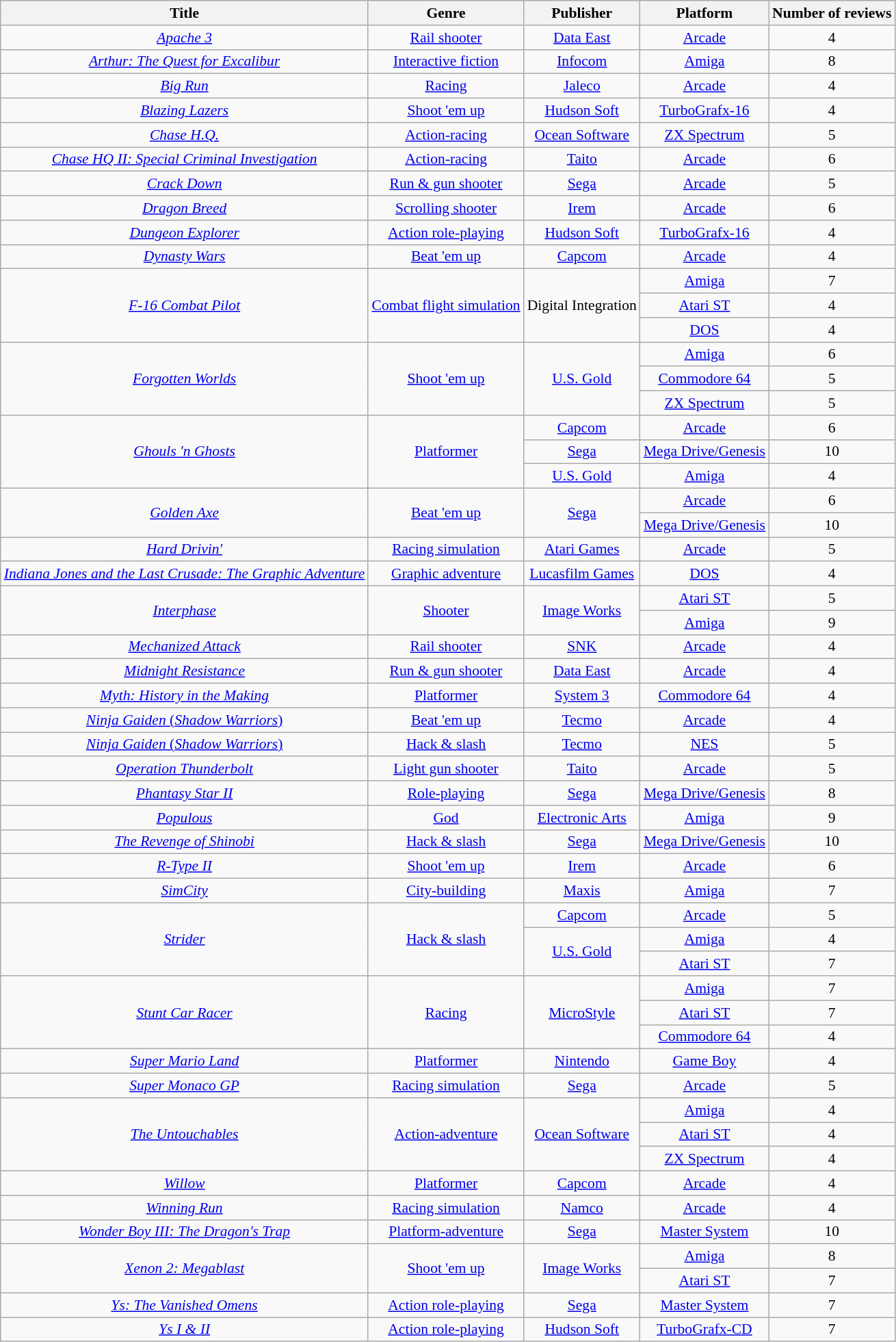<table class="wikitable sortable" style="text-align:center; font-size:90%">
<tr>
<th>Title</th>
<th>Genre</th>
<th>Publisher</th>
<th>Platform</th>
<th>Number of reviews</th>
</tr>
<tr>
<td><em><a href='#'>Apache 3</a></em></td>
<td><a href='#'>Rail shooter</a></td>
<td><a href='#'>Data East</a></td>
<td><a href='#'>Arcade</a></td>
<td>4</td>
</tr>
<tr>
<td><em><a href='#'>Arthur: The Quest for Excalibur</a></em></td>
<td><a href='#'>Interactive fiction</a></td>
<td><a href='#'>Infocom</a></td>
<td><a href='#'>Amiga</a></td>
<td>8</td>
</tr>
<tr>
<td><em><a href='#'>Big Run</a></em></td>
<td><a href='#'>Racing</a></td>
<td><a href='#'>Jaleco</a></td>
<td><a href='#'>Arcade</a></td>
<td>4</td>
</tr>
<tr>
<td><em><a href='#'>Blazing Lazers</a></em></td>
<td><a href='#'>Shoot 'em up</a></td>
<td><a href='#'>Hudson Soft</a></td>
<td><a href='#'>TurboGrafx-16</a></td>
<td>4</td>
</tr>
<tr>
<td><em><a href='#'>Chase H.Q.</a></em></td>
<td><a href='#'>Action-racing</a></td>
<td><a href='#'>Ocean Software</a></td>
<td><a href='#'>ZX Spectrum</a></td>
<td>5</td>
</tr>
<tr>
<td><em><a href='#'>Chase HQ II: Special Criminal Investigation</a></em></td>
<td><a href='#'>Action-racing</a></td>
<td><a href='#'>Taito</a></td>
<td><a href='#'>Arcade</a></td>
<td>6</td>
</tr>
<tr>
<td><em><a href='#'>Crack Down</a></em></td>
<td><a href='#'>Run & gun shooter</a></td>
<td><a href='#'>Sega</a></td>
<td><a href='#'>Arcade</a></td>
<td>5</td>
</tr>
<tr>
<td><em><a href='#'>Dragon Breed</a></em></td>
<td><a href='#'>Scrolling shooter</a></td>
<td><a href='#'>Irem</a></td>
<td><a href='#'>Arcade</a></td>
<td>6</td>
</tr>
<tr>
<td><em><a href='#'>Dungeon Explorer</a></em></td>
<td><a href='#'>Action role-playing</a></td>
<td><a href='#'>Hudson Soft</a></td>
<td><a href='#'>TurboGrafx-16</a></td>
<td>4</td>
</tr>
<tr>
<td><em><a href='#'>Dynasty Wars</a></em></td>
<td><a href='#'>Beat 'em up</a></td>
<td><a href='#'>Capcom</a></td>
<td><a href='#'>Arcade</a></td>
<td>4</td>
</tr>
<tr>
<td rowspan="3"><em><a href='#'>F-16 Combat Pilot</a></em></td>
<td rowspan="3"><a href='#'>Combat flight simulation</a></td>
<td rowspan="3">Digital Integration</td>
<td><a href='#'>Amiga</a></td>
<td>7</td>
</tr>
<tr>
<td><a href='#'>Atari ST</a></td>
<td>4</td>
</tr>
<tr>
<td><a href='#'>DOS</a></td>
<td>4</td>
</tr>
<tr>
<td rowspan="3"><em><a href='#'>Forgotten Worlds</a></em></td>
<td rowspan="3"><a href='#'>Shoot 'em up</a></td>
<td rowspan="3"><a href='#'>U.S. Gold</a></td>
<td><a href='#'>Amiga</a></td>
<td>6</td>
</tr>
<tr>
<td><a href='#'>Commodore 64</a></td>
<td>5</td>
</tr>
<tr>
<td><a href='#'>ZX Spectrum</a></td>
<td>5</td>
</tr>
<tr>
<td rowspan="3"><em><a href='#'>Ghouls 'n Ghosts</a></em></td>
<td rowspan="3"><a href='#'>Platformer</a></td>
<td><a href='#'>Capcom</a></td>
<td><a href='#'>Arcade</a></td>
<td>6</td>
</tr>
<tr>
<td><a href='#'>Sega</a></td>
<td><a href='#'>Mega Drive/Genesis</a></td>
<td>10</td>
</tr>
<tr>
<td><a href='#'>U.S. Gold</a></td>
<td><a href='#'>Amiga</a></td>
<td>4</td>
</tr>
<tr>
<td rowspan="2"><em><a href='#'>Golden Axe</a></em></td>
<td rowspan="2"><a href='#'>Beat 'em up</a></td>
<td rowspan="2"><a href='#'>Sega</a></td>
<td><a href='#'>Arcade</a></td>
<td>6</td>
</tr>
<tr>
<td><a href='#'>Mega Drive/Genesis</a></td>
<td>10</td>
</tr>
<tr>
<td><em><a href='#'>Hard Drivin'</a></em></td>
<td><a href='#'>Racing simulation</a></td>
<td><a href='#'>Atari Games</a></td>
<td><a href='#'>Arcade</a></td>
<td>5</td>
</tr>
<tr>
<td><em><a href='#'>Indiana Jones and the Last Crusade: The Graphic Adventure</a></em></td>
<td><a href='#'>Graphic adventure</a></td>
<td><a href='#'>Lucasfilm Games</a></td>
<td><a href='#'>DOS</a></td>
<td>4</td>
</tr>
<tr>
<td rowspan="2"><em><a href='#'>Interphase</a></em></td>
<td rowspan="2"><a href='#'>Shooter</a></td>
<td rowspan="2"><a href='#'>Image Works</a></td>
<td><a href='#'>Atari ST</a></td>
<td>5</td>
</tr>
<tr>
<td><a href='#'>Amiga</a></td>
<td>9</td>
</tr>
<tr>
<td><em><a href='#'>Mechanized Attack</a></em></td>
<td><a href='#'>Rail shooter</a></td>
<td><a href='#'>SNK</a></td>
<td><a href='#'>Arcade</a></td>
<td>4</td>
</tr>
<tr>
<td><em><a href='#'>Midnight Resistance</a></em></td>
<td><a href='#'>Run & gun shooter</a></td>
<td><a href='#'>Data East</a></td>
<td><a href='#'>Arcade</a></td>
<td>4</td>
</tr>
<tr>
<td><em><a href='#'>Myth: History in the Making</a></em></td>
<td><a href='#'>Platformer</a></td>
<td><a href='#'>System 3</a></td>
<td><a href='#'>Commodore 64</a></td>
<td>4</td>
</tr>
<tr>
<td><a href='#'><em>Ninja Gaiden</em> (<em>Shadow Warriors</em>)</a></td>
<td><a href='#'>Beat 'em up</a></td>
<td><a href='#'>Tecmo</a></td>
<td><a href='#'>Arcade</a></td>
<td>4</td>
</tr>
<tr>
<td><a href='#'><em>Ninja Gaiden</em> (<em>Shadow Warriors</em>)</a></td>
<td><a href='#'>Hack & slash</a></td>
<td><a href='#'>Tecmo</a></td>
<td><a href='#'>NES</a></td>
<td>5</td>
</tr>
<tr>
<td><em><a href='#'>Operation Thunderbolt</a></em></td>
<td><a href='#'>Light gun shooter</a></td>
<td><a href='#'>Taito</a></td>
<td><a href='#'>Arcade</a></td>
<td>5</td>
</tr>
<tr>
<td><em><a href='#'>Phantasy Star II</a></em></td>
<td><a href='#'>Role-playing</a></td>
<td><a href='#'>Sega</a></td>
<td><a href='#'>Mega Drive/Genesis</a></td>
<td>8</td>
</tr>
<tr>
<td><em><a href='#'>Populous</a></em></td>
<td><a href='#'>God</a></td>
<td><a href='#'>Electronic Arts</a></td>
<td><a href='#'>Amiga</a></td>
<td>9</td>
</tr>
<tr>
<td><em><a href='#'>The Revenge of Shinobi</a></em></td>
<td><a href='#'>Hack & slash</a></td>
<td><a href='#'>Sega</a></td>
<td><a href='#'>Mega Drive/Genesis</a></td>
<td>10</td>
</tr>
<tr>
<td><em><a href='#'>R-Type II</a></em></td>
<td><a href='#'>Shoot 'em up</a></td>
<td><a href='#'>Irem</a></td>
<td><a href='#'>Arcade</a></td>
<td>6</td>
</tr>
<tr>
<td><em><a href='#'>SimCity</a></em></td>
<td><a href='#'>City-building</a></td>
<td><a href='#'>Maxis</a></td>
<td><a href='#'>Amiga</a></td>
<td>7</td>
</tr>
<tr>
<td rowspan="3"><em><a href='#'>Strider</a></em></td>
<td rowspan="3"><a href='#'>Hack & slash</a></td>
<td><a href='#'>Capcom</a></td>
<td><a href='#'>Arcade</a></td>
<td>5</td>
</tr>
<tr>
<td rowspan="2"><a href='#'>U.S. Gold</a></td>
<td><a href='#'>Amiga</a></td>
<td>4</td>
</tr>
<tr>
<td><a href='#'>Atari ST</a></td>
<td>7</td>
</tr>
<tr>
<td rowspan="3"><em><a href='#'>Stunt Car Racer</a></em></td>
<td rowspan="3"><a href='#'>Racing</a></td>
<td rowspan="3"><a href='#'>MicroStyle</a></td>
<td><a href='#'>Amiga</a></td>
<td>7</td>
</tr>
<tr>
<td><a href='#'>Atari ST</a></td>
<td>7</td>
</tr>
<tr>
<td><a href='#'>Commodore 64</a></td>
<td>4</td>
</tr>
<tr>
<td><em><a href='#'>Super Mario Land</a></em></td>
<td><a href='#'>Platformer</a></td>
<td><a href='#'>Nintendo</a></td>
<td><a href='#'>Game Boy</a></td>
<td>4</td>
</tr>
<tr>
<td><em><a href='#'>Super Monaco GP</a></em></td>
<td><a href='#'>Racing simulation</a></td>
<td><a href='#'>Sega</a></td>
<td><a href='#'>Arcade</a></td>
<td>5</td>
</tr>
<tr>
<td rowspan="3"><em><a href='#'>The Untouchables</a></em></td>
<td rowspan="3"><a href='#'>Action-adventure</a></td>
<td rowspan="3"><a href='#'>Ocean Software</a></td>
<td><a href='#'>Amiga</a></td>
<td>4</td>
</tr>
<tr>
<td><a href='#'>Atari ST</a></td>
<td>4</td>
</tr>
<tr>
<td><a href='#'>ZX Spectrum</a></td>
<td>4</td>
</tr>
<tr>
<td><em><a href='#'>Willow</a></em></td>
<td><a href='#'>Platformer</a></td>
<td><a href='#'>Capcom</a></td>
<td><a href='#'>Arcade</a></td>
<td>4</td>
</tr>
<tr>
<td><em><a href='#'>Winning Run</a></em></td>
<td><a href='#'>Racing simulation</a></td>
<td><a href='#'>Namco</a></td>
<td><a href='#'>Arcade</a></td>
<td>4</td>
</tr>
<tr>
<td><em><a href='#'>Wonder Boy III: The Dragon's Trap</a></em></td>
<td><a href='#'>Platform-adventure</a></td>
<td><a href='#'>Sega</a></td>
<td><a href='#'>Master System</a></td>
<td>10</td>
</tr>
<tr>
<td rowspan="2"><em><a href='#'>Xenon 2: Megablast</a></em></td>
<td rowspan="2"><a href='#'>Shoot 'em up</a></td>
<td rowspan="2"><a href='#'>Image Works</a></td>
<td><a href='#'>Amiga</a></td>
<td>8</td>
</tr>
<tr>
<td><a href='#'>Atari ST</a></td>
<td>7</td>
</tr>
<tr>
<td><em><a href='#'>Ys: The Vanished Omens</a></em></td>
<td><a href='#'>Action role-playing</a></td>
<td><a href='#'>Sega</a></td>
<td><a href='#'>Master System</a></td>
<td>7</td>
</tr>
<tr>
<td><em><a href='#'>Ys I & II</a></em></td>
<td><a href='#'>Action role-playing</a></td>
<td><a href='#'>Hudson Soft</a></td>
<td><a href='#'>TurboGrafx-CD</a></td>
<td>7</td>
</tr>
</table>
